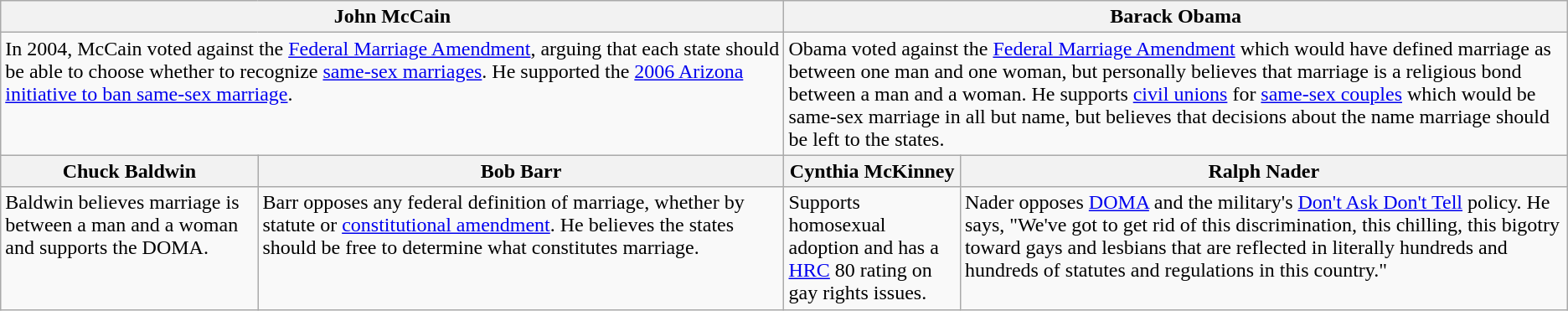<table class="wikitable">
<tr>
<th colspan="2">John McCain</th>
<th colspan="2">Barack Obama</th>
</tr>
<tr valign="top">
<td colspan="2" width="50%">In 2004, McCain voted against the <a href='#'>Federal Marriage Amendment</a>, arguing that each state should be able to choose whether to recognize <a href='#'>same-sex marriages</a>. He supported the <a href='#'>2006 Arizona initiative to ban same-sex marriage</a>.</td>
<td colspan="2" width="50%">Obama voted against the <a href='#'>Federal Marriage Amendment</a> which would have defined marriage as between one man and one woman, but personally believes that marriage is a religious bond between a man and a woman. He supports <a href='#'>civil unions</a> for <a href='#'>same-sex couples</a> which would be same-sex marriage in all but name, but believes that decisions about the name marriage should be left to the states.</td>
</tr>
<tr>
<th>Chuck Baldwin</th>
<th>Bob Barr</th>
<th>Cynthia McKinney</th>
<th>Ralph Nader</th>
</tr>
<tr valign="top">
<td>Baldwin believes marriage is between a man and a woman and supports the DOMA.</td>
<td>Barr opposes any federal definition of marriage, whether by statute or <a href='#'>constitutional amendment</a>. He believes the states should be free to determine what constitutes marriage.</td>
<td>Supports homosexual adoption and has a <a href='#'>HRC</a> 80 rating on gay rights issues.</td>
<td>Nader opposes <a href='#'>DOMA</a> and the military's <a href='#'>Don't Ask Don't Tell</a> policy. He says, "We've got to get rid of this discrimination, this chilling, this bigotry toward gays and lesbians that are reflected in literally hundreds and hundreds of statutes and regulations in this country."</td>
</tr>
</table>
